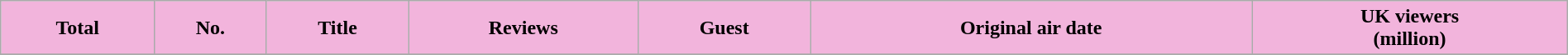<table class="wikitable plainrowheaders" style="width:100%;">
<tr>
<th scope="col" style="background:#F2B4DC;">Total</th>
<th scope="col" style="background:#F2B4DC;">No.</th>
<th scope="col" style="background:#F2B4DC;">Title</th>
<th scope="col" style="background:#F2B4DC;">Reviews</th>
<th scope="col" style="background:#F2B4DC;">Guest</th>
<th scope="col" style="background:#F2B4DC;">Original air date</th>
<th scope="col" style="background:#F2B4DC;">UK viewers <br>(million)</th>
</tr>
<tr>
</tr>
</table>
